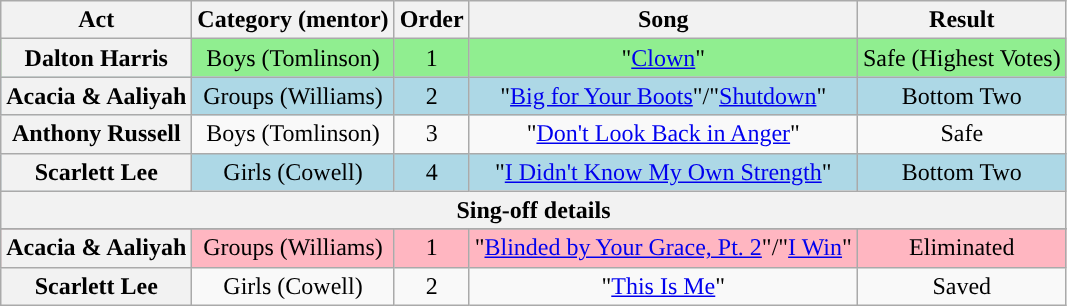<table class="wikitable plainrowheaders" style="text-align:center;">
<tr>
<th scope="col">Act</th>
<th scope="col">Category (mentor)</th>
<th scope="col">Order</th>
<th scope="col">Song</th>
<th scope="col">Result</th>
</tr>
<tr style="background:lightgreen;">
<th scope="row">Dalton Harris</th>
<td>Boys (Tomlinson)</td>
<td>1</td>
<td>"<a href='#'>Clown</a>"</td>
<td>Safe (Highest Votes)</td>
</tr>
<tr style="background:lightblue;">
<th scope="row">Acacia & Aaliyah</th>
<td>Groups (Williams)</td>
<td>2</td>
<td>"<a href='#'>Big for Your Boots</a>"/"<a href='#'>Shutdown</a>"</td>
<td>Bottom Two</td>
</tr>
<tr>
<th scope="row">Anthony Russell</th>
<td>Boys (Tomlinson)</td>
<td>3</td>
<td>"<a href='#'>Don't Look Back in Anger</a>"</td>
<td>Safe</td>
</tr>
<tr style="background:lightblue;">
<th scope="row">Scarlett Lee</th>
<td>Girls (Cowell)</td>
<td>4</td>
<td>"<a href='#'>I Didn't Know My Own Strength</a>"</td>
<td>Bottom Two</td>
</tr>
<tr>
<th colspan="5">Sing-off details</th>
</tr>
<tr>
</tr>
<tr style="background:lightpink;">
<th scope="row">Acacia & Aaliyah</th>
<td>Groups (Williams)</td>
<td>1</td>
<td>"<a href='#'>Blinded by Your Grace, Pt. 2</a>"/"<a href='#'>I Win</a>"</td>
<td>Eliminated</td>
</tr>
<tr>
<th scope="row">Scarlett Lee</th>
<td>Girls (Cowell)</td>
<td>2</td>
<td>"<a href='#'>This Is Me</a>"</td>
<td>Saved</td>
</tr>
</table>
